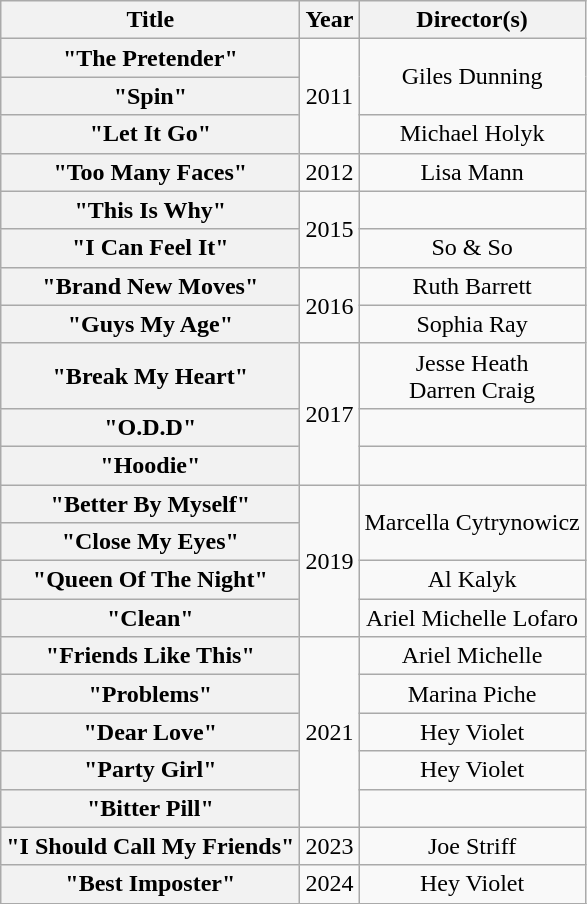<table class="wikitable plainrowheaders" style="text-align:center">
<tr>
<th scope="col">Title</th>
<th scope="col">Year</th>
<th scope="col">Director(s)</th>
</tr>
<tr>
<th scope="row">"The Pretender"</th>
<td rowspan="3">2011</td>
<td rowspan="2">Giles Dunning</td>
</tr>
<tr>
<th scope="row">"Spin"</th>
</tr>
<tr>
<th scope="row">"Let It Go"</th>
<td>Michael Holyk</td>
</tr>
<tr>
<th scope="row">"Too Many Faces"</th>
<td>2012</td>
<td>Lisa Mann</td>
</tr>
<tr>
<th scope="row">"This Is Why"</th>
<td rowspan="2">2015</td>
<td></td>
</tr>
<tr>
<th scope="row">"I Can Feel It"</th>
<td>So & So</td>
</tr>
<tr>
<th scope="row">"Brand New Moves"</th>
<td rowspan="2">2016</td>
<td>Ruth Barrett</td>
</tr>
<tr>
<th scope="row">"Guys My Age"</th>
<td>Sophia Ray</td>
</tr>
<tr>
<th scope="row">"Break My Heart"</th>
<td rowspan="3">2017</td>
<td>Jesse Heath<br>Darren Craig</td>
</tr>
<tr>
<th scope="row">"O.D.D"</th>
<td></td>
</tr>
<tr>
<th scope="row">"Hoodie"</th>
<td></td>
</tr>
<tr>
<th scope="row">"Better By Myself"</th>
<td rowspan="4">2019</td>
<td rowspan="2">Marcella Cytrynowicz</td>
</tr>
<tr>
<th scope="row">"Close My Eyes"</th>
</tr>
<tr>
<th scope="row">"Queen Of The Night"</th>
<td>Al Kalyk</td>
</tr>
<tr>
<th scope="row">"Clean"</th>
<td>Ariel Michelle Lofaro</td>
</tr>
<tr>
<th scope="row">"Friends Like This"</th>
<td rowspan="5">2021</td>
<td>Ariel Michelle</td>
</tr>
<tr>
<th scope="row">"Problems" </th>
<td>Marina Piche</td>
</tr>
<tr>
<th scope="row">"Dear Love"</th>
<td>Hey Violet</td>
</tr>
<tr>
<th scope="row">"Party Girl"</th>
<td>Hey Violet</td>
</tr>
<tr>
<th scope="row">"Bitter Pill"</th>
<td></td>
</tr>
<tr>
<th scope="row">"I Should Call My Friends"</th>
<td>2023</td>
<td>Joe Striff</td>
</tr>
<tr>
<th scope="row">"Best Imposter"</th>
<td>2024</td>
<td>Hey Violet</td>
</tr>
<tr>
</tr>
</table>
